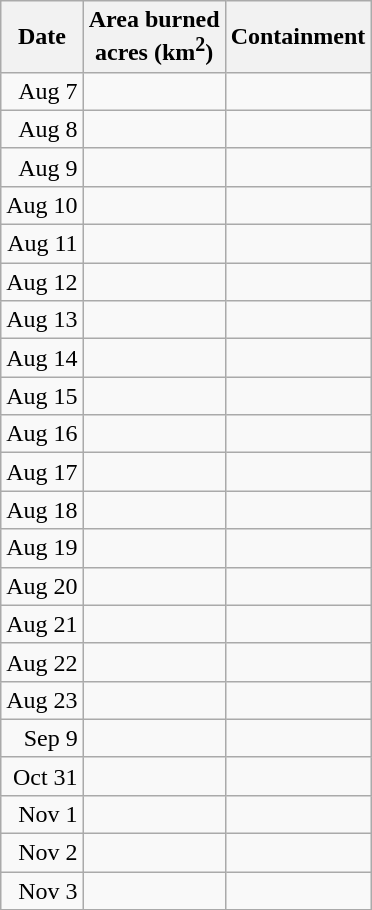<table class="wikitable" style="text-align: right;">
<tr>
<th>Date</th>
<th>Area burned<br>acres (km<sup>2</sup>)</th>
<th>Containment</th>
</tr>
<tr>
<td>Aug 7</td>
<td></td>
<td style="text-align: left;"></td>
</tr>
<tr>
<td>Aug 8</td>
<td></td>
<td style="text-align: left;"></td>
</tr>
<tr>
<td>Aug 9</td>
<td></td>
<td style="text-align: left;"></td>
</tr>
<tr>
<td>Aug 10</td>
<td></td>
<td style="text-align: left;"></td>
</tr>
<tr>
<td>Aug 11</td>
<td></td>
<td style="text-align: left;"></td>
</tr>
<tr>
<td>Aug 12</td>
<td></td>
<td style="text-align: left;"></td>
</tr>
<tr>
<td>Aug 13</td>
<td></td>
<td style="text-align: left;"></td>
</tr>
<tr>
<td>Aug 14</td>
<td></td>
<td style="text-align: left;"></td>
</tr>
<tr>
<td>Aug 15</td>
<td></td>
<td style="text-align: left;"></td>
</tr>
<tr>
<td>Aug 16</td>
<td></td>
<td style="text-align: left;"></td>
</tr>
<tr>
<td>Aug 17</td>
<td></td>
<td style="text-align: left;"></td>
</tr>
<tr>
<td>Aug 18</td>
<td></td>
<td style="text-align: left;"></td>
</tr>
<tr>
<td>Aug 19</td>
<td></td>
<td style="text-align: left;"></td>
</tr>
<tr>
<td>Aug 20</td>
<td></td>
<td style="text-align: left;"></td>
</tr>
<tr>
<td>Aug 21</td>
<td></td>
<td style="text-align: left;"></td>
</tr>
<tr>
<td>Aug 22</td>
<td></td>
<td style="text-align: left;"></td>
</tr>
<tr>
<td>Aug 23</td>
<td></td>
<td style="text-align: left;"></td>
</tr>
<tr>
<td>Sep 9</td>
<td></td>
<td style="text-align: left;"></td>
</tr>
<tr>
<td>Oct 31</td>
<td></td>
<td style="text-align: left;"></td>
</tr>
<tr>
<td>Nov 1</td>
<td></td>
<td style="text-align: left;"></td>
</tr>
<tr>
<td>Nov 2</td>
<td></td>
<td style="text-align: left;"></td>
</tr>
<tr>
<td>Nov 3</td>
<td></td>
<td style="text-align: left;"></td>
</tr>
<tr>
</tr>
</table>
